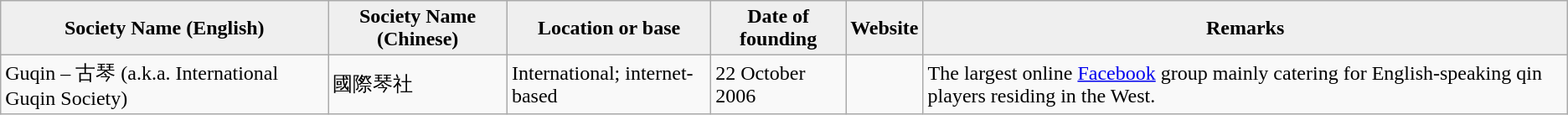<table class="wikitable">
<tr>
<th style="background:#efefef;">Society Name (English)</th>
<th style="background:#efefef;">Society Name (Chinese)</th>
<th style="background:#efefef;">Location or base</th>
<th style="background:#efefef;">Date of founding</th>
<th style="background:#efefef;">Website</th>
<th style="background:#efefef;">Remarks</th>
</tr>
<tr>
<td>Guqin – 古琴 (a.k.a. International Guqin Society)</td>
<td>國際琴社</td>
<td>International; internet-based</td>
<td>22 October 2006</td>
<td></td>
<td>The largest online <a href='#'>Facebook</a> group mainly catering for English-speaking qin players residing in the West.</td>
</tr>
</table>
